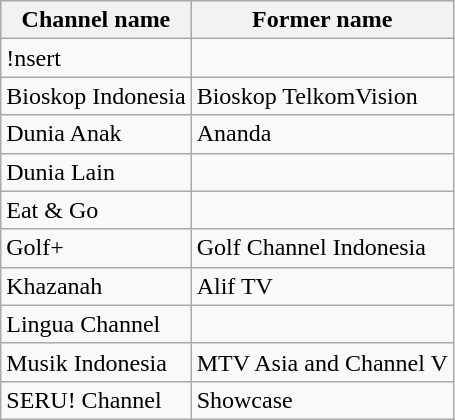<table class="wikitable sortable">
<tr>
<th>Channel name</th>
<th>Former name</th>
</tr>
<tr>
<td>!nsert</td>
<td></td>
</tr>
<tr>
<td>Bioskop Indonesia</td>
<td>Bioskop TelkomVision</td>
</tr>
<tr>
<td>Dunia Anak</td>
<td>Ananda</td>
</tr>
<tr>
<td>Dunia Lain</td>
<td></td>
</tr>
<tr>
<td>Eat & Go</td>
<td></td>
</tr>
<tr>
<td>Golf+</td>
<td>Golf Channel Indonesia</td>
</tr>
<tr>
<td>Khazanah</td>
<td>Alif TV</td>
</tr>
<tr>
<td>Lingua Channel</td>
<td></td>
</tr>
<tr>
<td>Musik Indonesia</td>
<td>MTV Asia and Channel V</td>
</tr>
<tr>
<td>SERU! Channel</td>
<td>Showcase</td>
</tr>
</table>
